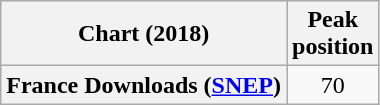<table class="wikitable sortable plainrowheaders">
<tr>
<th>Chart (2018)</th>
<th>Peak<br>position</th>
</tr>
<tr>
<th scope="row">France Downloads (<a href='#'>SNEP</a>)</th>
<td align="center">70</td>
</tr>
</table>
